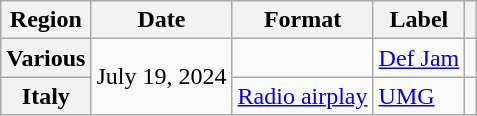<table class="wikitable plainrowheaders">
<tr>
<th>Region</th>
<th>Date</th>
<th>Format</th>
<th>Label</th>
<th></th>
</tr>
<tr>
<th scope="row">Various</th>
<td rowspan="2">July 19, 2024</td>
<td></td>
<td><a href='#'>Def Jam</a></td>
<td></td>
</tr>
<tr>
<th scope="row">Italy</th>
<td><a href='#'>Radio airplay</a></td>
<td><a href='#'>UMG</a></td>
<td></td>
</tr>
</table>
